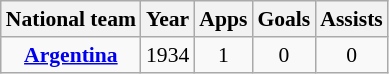<table class="wikitable" style="font-size:90%; text-align: center;">
<tr>
<th>National team</th>
<th>Year</th>
<th>Apps</th>
<th>Goals</th>
<th>Assists</th>
</tr>
<tr>
<td><strong><a href='#'>Argentina</a></strong></td>
<td>1934</td>
<td>1</td>
<td>0</td>
<td>0</td>
</tr>
</table>
